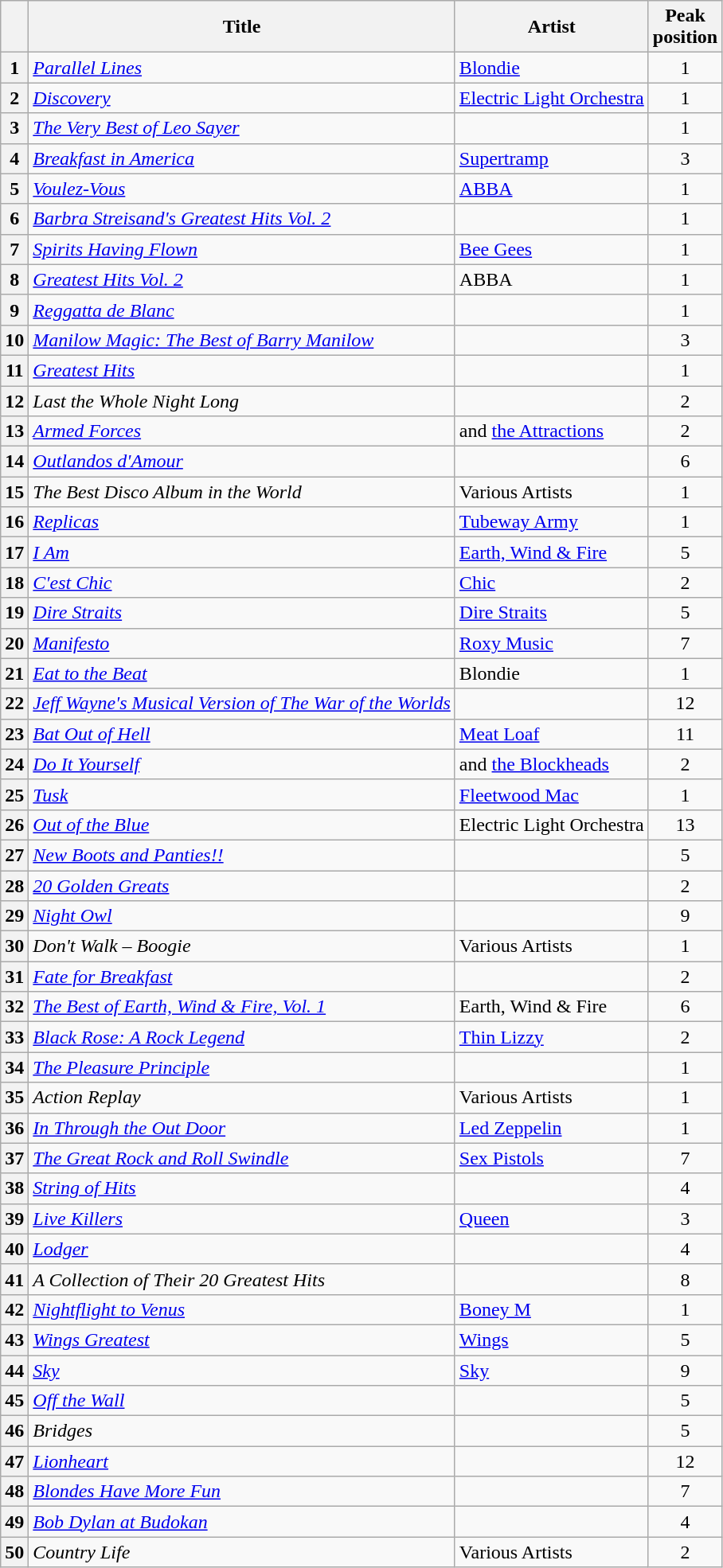<table class="wikitable sortable plainrowheaders">
<tr>
<th scope=col></th>
<th scope=col>Title</th>
<th scope=col>Artist</th>
<th scope=col>Peak<br>position</th>
</tr>
<tr>
<th scope=row style="text-align:center;">1</th>
<td><em><a href='#'>Parallel Lines</a></em></td>
<td><a href='#'>Blondie</a></td>
<td align="center">1</td>
</tr>
<tr>
<th scope=row style="text-align:center;">2</th>
<td><em><a href='#'>Discovery</a></em></td>
<td><a href='#'>Electric Light Orchestra</a></td>
<td align="center">1</td>
</tr>
<tr>
<th scope=row style="text-align:center;">3</th>
<td><em><a href='#'>The Very Best of Leo Sayer</a></em></td>
<td></td>
<td align="center">1</td>
</tr>
<tr>
<th scope=row style="text-align:center;">4</th>
<td><em><a href='#'>Breakfast in America</a></em></td>
<td><a href='#'>Supertramp</a></td>
<td align="center">3</td>
</tr>
<tr>
<th scope=row style="text-align:center;">5</th>
<td><em><a href='#'>Voulez-Vous</a></em></td>
<td><a href='#'>ABBA</a></td>
<td align="center">1</td>
</tr>
<tr>
<th scope=row style="text-align:center;">6</th>
<td><em><a href='#'>Barbra Streisand's Greatest Hits Vol. 2</a></em></td>
<td></td>
<td align="center">1</td>
</tr>
<tr>
<th scope=row style="text-align:center;">7</th>
<td><em><a href='#'>Spirits Having Flown</a></em></td>
<td><a href='#'>Bee Gees</a></td>
<td align="center">1</td>
</tr>
<tr>
<th scope=row style="text-align:center;">8</th>
<td><em><a href='#'>Greatest Hits Vol. 2</a></em></td>
<td>ABBA</td>
<td align="center">1</td>
</tr>
<tr>
<th scope=row style="text-align:center;">9</th>
<td><em><a href='#'>Reggatta de Blanc</a></em></td>
<td></td>
<td align="center">1</td>
</tr>
<tr>
<th scope=row style="text-align:center;">10</th>
<td><em><a href='#'>Manilow Magic: The Best of Barry Manilow</a></em></td>
<td></td>
<td align="center">3</td>
</tr>
<tr>
<th scope=row style="text-align:center;">11</th>
<td><em><a href='#'>Greatest Hits</a></em></td>
<td></td>
<td align="center">1</td>
</tr>
<tr>
<th scope=row style="text-align:center;">12</th>
<td><em>Last the Whole Night Long</em></td>
<td></td>
<td align="center">2</td>
</tr>
<tr>
<th scope=row style="text-align:center;">13</th>
<td><em><a href='#'>Armed Forces</a></em></td>
<td> and <a href='#'>the Attractions</a></td>
<td align="center">2</td>
</tr>
<tr>
<th scope=row style="text-align:center;">14</th>
<td><em><a href='#'>Outlandos d'Amour</a></em></td>
<td></td>
<td align="center">6</td>
</tr>
<tr>
<th scope=row style="text-align:center;">15</th>
<td><em>The Best Disco Album in the World</em></td>
<td>Various Artists</td>
<td align="center">1</td>
</tr>
<tr>
<th scope=row style="text-align:center;">16</th>
<td><em><a href='#'>Replicas</a></em></td>
<td><a href='#'>Tubeway Army</a></td>
<td align="center">1</td>
</tr>
<tr>
<th scope=row style="text-align:center;">17</th>
<td><em><a href='#'>I Am</a></em></td>
<td><a href='#'>Earth, Wind & Fire</a></td>
<td align="center">5</td>
</tr>
<tr>
<th scope=row style="text-align:center;">18</th>
<td><em><a href='#'>C'est Chic</a></em></td>
<td><a href='#'>Chic</a></td>
<td align="center">2</td>
</tr>
<tr>
<th scope=row style="text-align:center;">19</th>
<td><em><a href='#'>Dire Straits</a></em></td>
<td><a href='#'>Dire Straits</a></td>
<td align="center">5</td>
</tr>
<tr>
<th scope=row style="text-align:center;">20</th>
<td><em><a href='#'>Manifesto</a></em></td>
<td><a href='#'>Roxy Music</a></td>
<td align="center">7</td>
</tr>
<tr>
<th scope=row style="text-align:center;">21</th>
<td><em><a href='#'>Eat to the Beat</a></em></td>
<td>Blondie</td>
<td align="center">1</td>
</tr>
<tr>
<th scope=row style="text-align:center;">22</th>
<td><em><a href='#'>Jeff Wayne's Musical Version of The War of the Worlds</a></em></td>
<td></td>
<td align="center">12</td>
</tr>
<tr>
<th scope=row style="text-align:center;">23</th>
<td><em><a href='#'>Bat Out of Hell</a></em></td>
<td><a href='#'>Meat Loaf</a></td>
<td align="center">11</td>
</tr>
<tr>
<th scope=row style="text-align:center;">24</th>
<td><em><a href='#'>Do It Yourself</a></em></td>
<td> and <a href='#'>the Blockheads</a></td>
<td align="center">2</td>
</tr>
<tr>
<th scope=row style="text-align:center;">25</th>
<td><em><a href='#'>Tusk</a></em></td>
<td><a href='#'>Fleetwood Mac</a></td>
<td align="center">1</td>
</tr>
<tr>
<th scope=row style="text-align:center;">26</th>
<td><em><a href='#'>Out of the Blue</a></em></td>
<td>Electric Light Orchestra</td>
<td align="center">13</td>
</tr>
<tr>
<th scope=row style="text-align:center;">27</th>
<td><em><a href='#'>New Boots and Panties!!</a></em></td>
<td></td>
<td align="center">5</td>
</tr>
<tr>
<th scope=row style="text-align:center;">28</th>
<td><em><a href='#'>20 Golden Greats</a></em></td>
<td></td>
<td align="center">2</td>
</tr>
<tr>
<th scope=row style="text-align:center;">29</th>
<td><em><a href='#'>Night Owl</a></em></td>
<td></td>
<td align="center">9</td>
</tr>
<tr>
<th scope=row style="text-align:center;">30</th>
<td><em>Don't Walk – Boogie</em></td>
<td>Various Artists</td>
<td align="center">1</td>
</tr>
<tr>
<th scope=row style="text-align:center;">31</th>
<td><em><a href='#'>Fate for Breakfast</a></em></td>
<td></td>
<td align="center">2</td>
</tr>
<tr>
<th scope=row style="text-align:center;">32</th>
<td><em><a href='#'>The Best of Earth, Wind & Fire, Vol. 1</a></em></td>
<td>Earth, Wind & Fire</td>
<td align="center">6</td>
</tr>
<tr>
<th scope=row style="text-align:center;">33</th>
<td><em><a href='#'>Black Rose: A Rock Legend</a></em></td>
<td><a href='#'>Thin Lizzy</a></td>
<td align="center">2</td>
</tr>
<tr>
<th scope=row style="text-align:center;">34</th>
<td><em><a href='#'>The Pleasure Principle</a></em></td>
<td></td>
<td align="center">1</td>
</tr>
<tr>
<th scope=row style="text-align:center;">35</th>
<td><em>Action Replay</em></td>
<td>Various Artists</td>
<td align="center">1</td>
</tr>
<tr>
<th scope=row style="text-align:center;">36</th>
<td><em><a href='#'>In Through the Out Door</a></em></td>
<td><a href='#'>Led Zeppelin</a></td>
<td align="center">1</td>
</tr>
<tr>
<th scope=row style="text-align:center;">37</th>
<td><em><a href='#'>The Great Rock and Roll Swindle</a></em></td>
<td><a href='#'>Sex Pistols</a></td>
<td align="center">7</td>
</tr>
<tr>
<th scope=row style="text-align:center;">38</th>
<td><em><a href='#'>String of Hits</a></em></td>
<td></td>
<td align="center">4</td>
</tr>
<tr>
<th scope=row style="text-align:center;">39</th>
<td><em><a href='#'>Live Killers</a></em></td>
<td><a href='#'>Queen</a></td>
<td align="center">3</td>
</tr>
<tr>
<th scope=row style="text-align:center;">40</th>
<td><em><a href='#'>Lodger</a></em></td>
<td></td>
<td align="center">4</td>
</tr>
<tr>
<th scope=row style="text-align:center;">41</th>
<td><em>A Collection of Their 20 Greatest Hits</em></td>
<td></td>
<td align="center">8</td>
</tr>
<tr>
<th scope=row style="text-align:center;">42</th>
<td><em><a href='#'>Nightflight to Venus</a></em></td>
<td><a href='#'>Boney M</a></td>
<td align="center">1</td>
</tr>
<tr>
<th scope=row style="text-align:center;">43</th>
<td><em><a href='#'>Wings Greatest</a></em></td>
<td><a href='#'>Wings</a></td>
<td align="center">5</td>
</tr>
<tr>
<th scope=row style="text-align:center;">44</th>
<td><em><a href='#'>Sky</a></em></td>
<td><a href='#'>Sky</a></td>
<td align="center">9</td>
</tr>
<tr>
<th scope=row style="text-align:center;">45</th>
<td><em><a href='#'>Off the Wall</a></em></td>
<td></td>
<td align="center">5</td>
</tr>
<tr>
<th scope=row style="text-align:center;">46</th>
<td><em>Bridges</em></td>
<td></td>
<td align="center">5</td>
</tr>
<tr>
<th scope=row style="text-align:center;">47</th>
<td><em><a href='#'>Lionheart</a></em></td>
<td></td>
<td align="center">12</td>
</tr>
<tr>
<th scope=row style="text-align:center;">48</th>
<td><em><a href='#'>Blondes Have More Fun</a></em></td>
<td></td>
<td align="center">7</td>
</tr>
<tr>
<th scope=row style="text-align:center;">49</th>
<td><em><a href='#'>Bob Dylan at Budokan</a></em></td>
<td></td>
<td align="center">4</td>
</tr>
<tr>
<th scope=row style="text-align:center;">50</th>
<td><em>Country Life</em></td>
<td>Various Artists</td>
<td align="center">2</td>
</tr>
</table>
